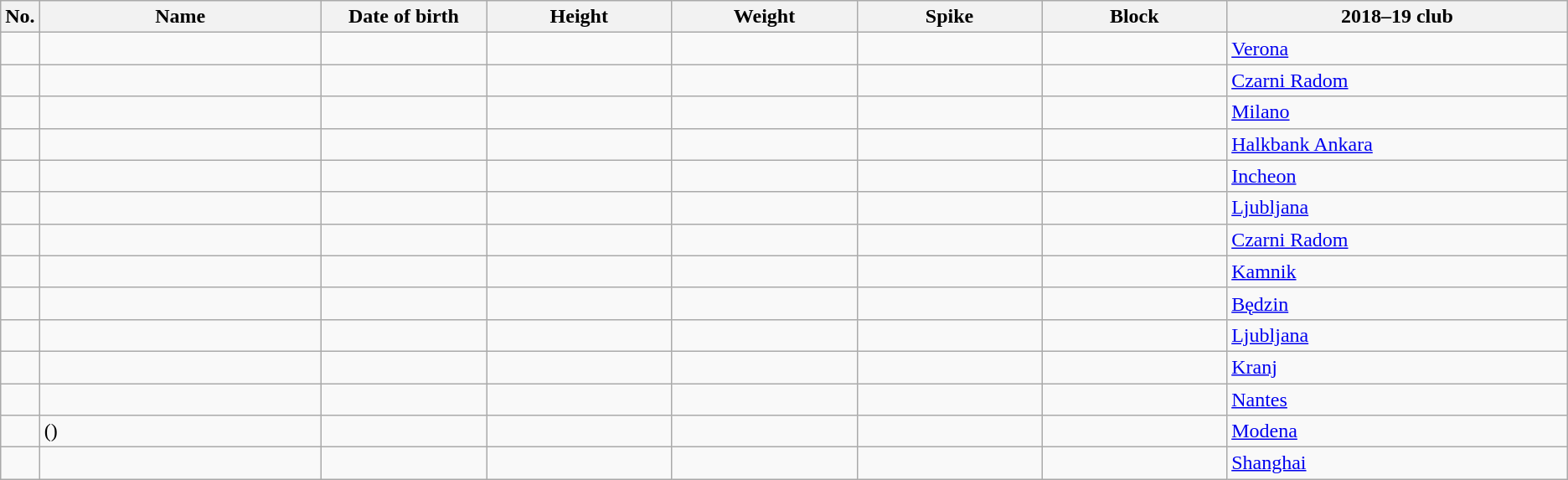<table class="wikitable sortable" style="font-size:100%; text-align:center">
<tr>
<th>No.</th>
<th style="width:14em">Name</th>
<th style="width:8em">Date of birth</th>
<th style="width:9em">Height</th>
<th style="width:9em">Weight</th>
<th style="width:9em">Spike</th>
<th style="width:9em">Block</th>
<th style="width:17em">2018–19 club</th>
</tr>
<tr>
<td></td>
<td style="text-align:left"></td>
<td style="text-align:right"></td>
<td></td>
<td></td>
<td></td>
<td></td>
<td style="text-align:left"> <a href='#'>Verona</a></td>
</tr>
<tr>
<td></td>
<td style="text-align:left"></td>
<td style="text-align:right"></td>
<td></td>
<td></td>
<td></td>
<td></td>
<td style="text-align:left"> <a href='#'>Czarni Radom</a></td>
</tr>
<tr>
<td></td>
<td style="text-align:left"></td>
<td style="text-align:right"></td>
<td></td>
<td></td>
<td></td>
<td></td>
<td style="text-align:left"> <a href='#'>Milano</a></td>
</tr>
<tr>
<td></td>
<td style="text-align:left"></td>
<td style="text-align:right"></td>
<td></td>
<td></td>
<td></td>
<td></td>
<td style="text-align:left"> <a href='#'>Halkbank Ankara</a></td>
</tr>
<tr>
<td></td>
<td style="text-align:left"></td>
<td style="text-align:right"></td>
<td></td>
<td></td>
<td></td>
<td></td>
<td style="text-align:left"> <a href='#'>Incheon</a></td>
</tr>
<tr>
<td></td>
<td style="text-align:left"></td>
<td style="text-align:right"></td>
<td></td>
<td></td>
<td></td>
<td></td>
<td style="text-align:left"> <a href='#'>Ljubljana</a></td>
</tr>
<tr>
<td></td>
<td style="text-align:left"></td>
<td style="text-align:right"></td>
<td></td>
<td></td>
<td></td>
<td></td>
<td style="text-align:left"> <a href='#'>Czarni Radom</a></td>
</tr>
<tr>
<td></td>
<td style="text-align:left"></td>
<td style="text-align:right"></td>
<td></td>
<td></td>
<td></td>
<td></td>
<td style="text-align:left"> <a href='#'>Kamnik</a></td>
</tr>
<tr>
<td></td>
<td style="text-align:left"></td>
<td style="text-align:right"></td>
<td></td>
<td></td>
<td></td>
<td></td>
<td style="text-align:left"> <a href='#'>Będzin</a></td>
</tr>
<tr>
<td></td>
<td style="text-align:left"></td>
<td style="text-align:right"></td>
<td></td>
<td></td>
<td></td>
<td></td>
<td style="text-align:left"> <a href='#'>Ljubljana</a></td>
</tr>
<tr>
<td></td>
<td style="text-align:left"></td>
<td style="text-align:right"></td>
<td></td>
<td></td>
<td></td>
<td></td>
<td style="text-align:left"> <a href='#'>Kranj</a></td>
</tr>
<tr>
<td></td>
<td style="text-align:left"></td>
<td style="text-align:right"></td>
<td></td>
<td></td>
<td></td>
<td></td>
<td style="text-align:left"> <a href='#'>Nantes</a></td>
</tr>
<tr>
<td></td>
<td style="text-align:left"> ()</td>
<td style="text-align:right"></td>
<td></td>
<td></td>
<td></td>
<td></td>
<td style="text-align:left"> <a href='#'>Modena</a></td>
</tr>
<tr>
<td></td>
<td style="text-align:left"></td>
<td style="text-align:right"></td>
<td></td>
<td></td>
<td></td>
<td></td>
<td style="text-align:left"> <a href='#'>Shanghai</a></td>
</tr>
</table>
